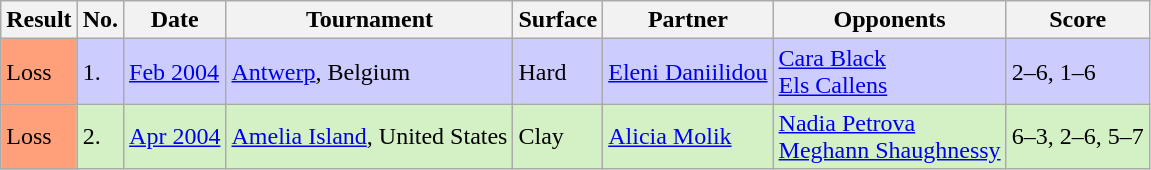<table class="sortable wikitable">
<tr>
<th>Result</th>
<th>No.</th>
<th>Date</th>
<th>Tournament</th>
<th>Surface</th>
<th>Partner</th>
<th>Opponents</th>
<th>Score</th>
</tr>
<tr style="background:#ccccff;">
<td style="background:#ffa07a;">Loss</td>
<td>1.</td>
<td><a href='#'>Feb 2004</a></td>
<td><a href='#'>Antwerp</a>, Belgium</td>
<td>Hard</td>
<td> <a href='#'>Eleni Daniilidou</a></td>
<td> <a href='#'>Cara Black</a><br> <a href='#'>Els Callens</a></td>
<td>2–6, 1–6</td>
</tr>
<tr style="background:#d4f1c5;">
<td style="background:#ffa07a;">Loss</td>
<td>2.</td>
<td><a href='#'>Apr 2004</a></td>
<td><a href='#'>Amelia Island</a>, United States</td>
<td>Clay</td>
<td> <a href='#'>Alicia Molik</a></td>
<td> <a href='#'>Nadia Petrova</a><br> <a href='#'>Meghann Shaughnessy</a></td>
<td>6–3, 2–6, 5–7</td>
</tr>
</table>
